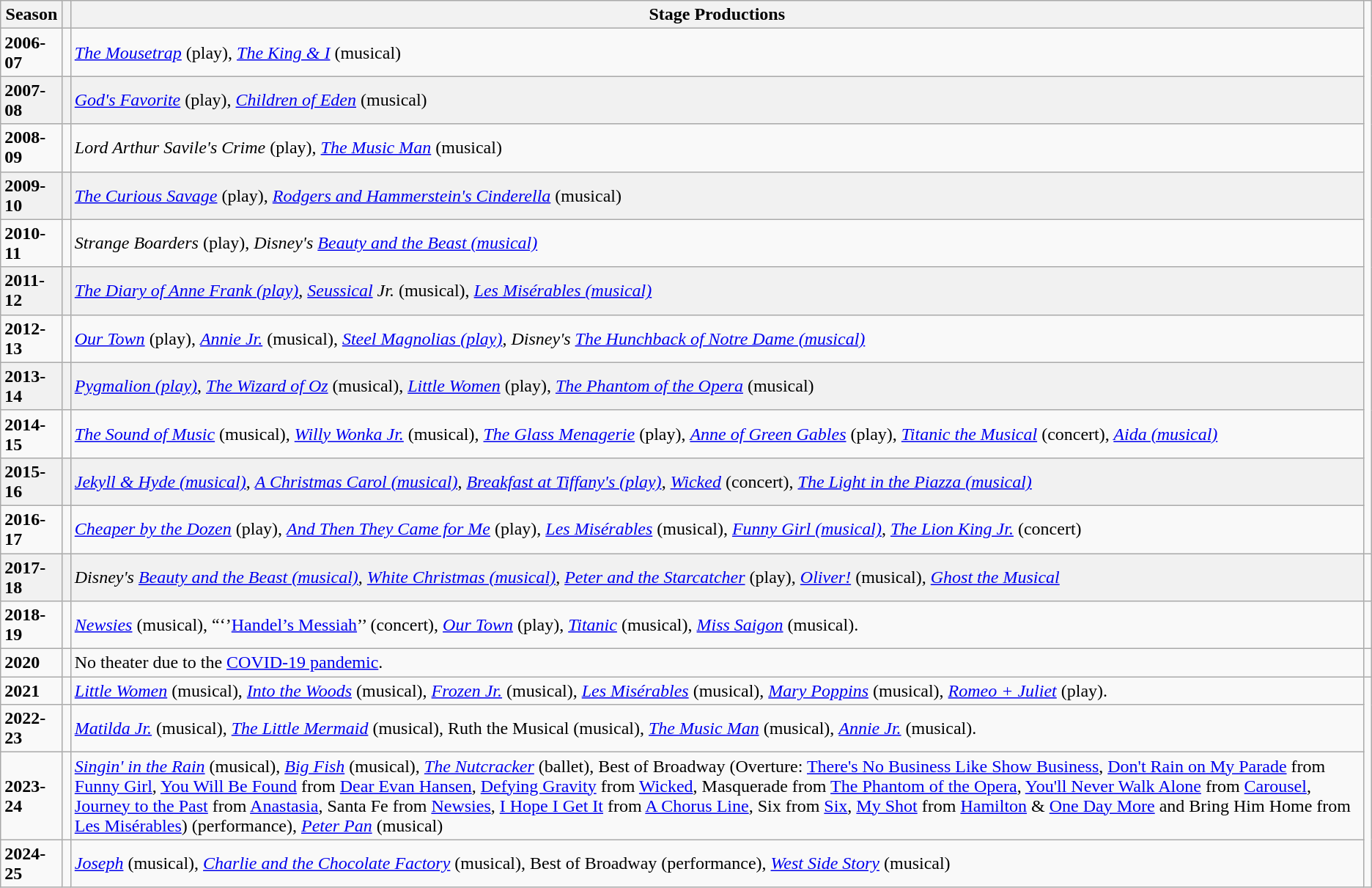<table class="wikitable mw-collapsible mw-collapsed">
<tr>
<th>Season</th>
<th></th>
<th>Stage Productions</th>
</tr>
<tr>
<td><strong>2006-07</strong></td>
<td></td>
<td><em><a href='#'>The Mousetrap</a></em> (play), <em><a href='#'>The King & I</a></em> (musical)</td>
</tr>
<tr>
<td style="background:#F1F1F1;"><strong>2007-08</strong></td>
<td style="background:#F1F1F1;"></td>
<td style="background:#F1F1F1;"><em><a href='#'>God's Favorite</a></em> (play), <em><a href='#'>Children of Eden</a></em> (musical)</td>
</tr>
<tr>
<td><strong>2008-09</strong></td>
<td></td>
<td><em>Lord Arthur Savile's Crime</em> (play), <em><a href='#'>The Music Man</a></em> (musical)</td>
</tr>
<tr>
<td style="background:#F1F1F1;"><strong>2009-10</strong></td>
<td style="background:#F1F1F1;"></td>
<td style="background:#F1F1F1;"><em><a href='#'>The Curious Savage</a></em> (play), <em><a href='#'>Rodgers and Hammerstein's Cinderella</a></em> (musical)</td>
</tr>
<tr>
<td><strong>2010-11</strong></td>
<td></td>
<td><em>Strange Boarders</em> (play), <em>Disney's <a href='#'>Beauty and the Beast (musical)</a></em></td>
</tr>
<tr>
<td style="background:#F1F1F1;"><strong>2011-12</strong></td>
<td style="background:#F1F1F1;"></td>
<td style="background:#F1F1F1;"><em><a href='#'>The Diary of Anne Frank (play)</a></em>, <em><a href='#'>Seussical</a> Jr.</em> (musical), <em><a href='#'>Les Misérables (musical)</a></em></td>
</tr>
<tr>
<td><strong>2012-13</strong></td>
<td></td>
<td><em><a href='#'>Our Town</a></em> (play), <em><a href='#'>Annie Jr.</a></em> (musical), <em><a href='#'>Steel Magnolias (play)</a></em>, <em>Disney's <a href='#'>The Hunchback of Notre Dame (musical)</a></em></td>
</tr>
<tr>
<td style="background:#F1F1F1;"><strong>2013-14</strong></td>
<td style="background:#F1F1F1;"></td>
<td style="background:#F1F1F1;"><em><a href='#'>Pygmalion (play)</a></em>, <em><a href='#'>The Wizard of Oz</a></em> (musical), <em><a href='#'>Little Women</a></em> (play), <em><a href='#'>The Phantom of the Opera</a></em> (musical)</td>
</tr>
<tr>
<td><strong>2014-15</strong></td>
<td></td>
<td><em><a href='#'>The Sound of Music</a></em> (musical), <em><a href='#'>Willy Wonka Jr.</a></em> (musical), <em><a href='#'>The Glass Menagerie</a></em> (play), <em><a href='#'>Anne of Green Gables</a></em> (play), <em><a href='#'>Titanic the Musical</a></em> (concert),<em> <a href='#'>Aida (musical)</a></em></td>
</tr>
<tr>
<td style="background:#F1F1F1;"><strong>2015-16</strong></td>
<td style="background:#F1F1F1;"></td>
<td style="background:#F1F1F1;"><em><a href='#'>Jekyll & Hyde (musical)</a></em>, <em><a href='#'>A Christmas Carol (musical)</a></em>, <em><a href='#'>Breakfast at Tiffany's (play)</a></em>, <em><a href='#'>Wicked</a></em> (concert), <em><a href='#'>The Light in the Piazza (musical)</a></em></td>
</tr>
<tr>
<td><strong>2016-17</strong></td>
<td></td>
<td><em><a href='#'>Cheaper by the Dozen</a></em> (play), <em><a href='#'>And Then They Came for Me</a></em> (play), <em><a href='#'>Les Misérables</a></em> (musical), <em><a href='#'>Funny Girl (musical)</a></em>, <em><a href='#'>The Lion King Jr.</a></em> (concert)</td>
</tr>
<tr>
<td style="background:#F1F1F1;"><strong>2017-18</strong></td>
<td style="background:#F1F1F1;"></td>
<td style="background:#F1F1F1;"><em>Disney's <a href='#'>Beauty and the Beast (musical)</a></em>, <em><a href='#'>White Christmas (musical)</a></em>, <em><a href='#'>Peter and the Starcatcher</a></em> (play), <em><a href='#'>Oliver!</a></em> (musical), <em><a href='#'>Ghost the Musical</a></em></td>
<td></td>
</tr>
<tr>
<td><strong>2018-19</strong></td>
<td></td>
<td><em><a href='#'>Newsies</a></em> (musical), “‘’<a href='#'>Handel’s Messiah</a>’’ (concert), <em><a href='#'>Our Town</a></em> (play), <em><a href='#'>Titanic</a></em> (musical), <em><a href='#'>Miss Saigon</a></em> (musical).</td>
<td></td>
</tr>
<tr>
<td><strong>2020</strong></td>
<td></td>
<td>No theater due to the <a href='#'>COVID-19 pandemic</a>.</td>
<td></td>
</tr>
<tr>
<td><strong>2021</strong></td>
<td></td>
<td><em><a href='#'>Little Women</a></em> (musical), <em><a href='#'>Into the Woods</a></em> (musical), <em><a href='#'>Frozen Jr.</a></em> (musical), <em><a href='#'>Les Misérables</a></em> (musical), <em><a href='#'>Mary Poppins</a></em> (musical), <em><a href='#'>Romeo + Juliet</a></em> (play).</td>
</tr>
<tr>
<td><strong>2022-23</strong></td>
<td></td>
<td><em><a href='#'>Matilda Jr.</a></em> (musical), <em><a href='#'>The Little Mermaid</a></em> (musical), Ruth the Musical (musical), <em><a href='#'>The Music Man</a></em> (musical), <em><a href='#'>Annie Jr.</a></em> (musical).</td>
</tr>
<tr>
<td><strong>2023-24</strong></td>
<td></td>
<td><em><a href='#'>Singin' in the Rain</a></em> (musical), <em><a href='#'>Big Fish</a></em> (musical), <em><a href='#'>The Nutcracker</a></em> (ballet), Best of Broadway (Overture: <a href='#'>There's No Business Like Show Business</a>, <a href='#'>Don't Rain on My Parade</a> from <a href='#'>Funny Girl</a>, <a href='#'>You Will Be Found</a> from <a href='#'>Dear Evan Hansen</a>, <a href='#'>Defying Gravity</a> from <a href='#'>Wicked</a>, Masquerade from <a href='#'>The Phantom of the Opera</a>, <a href='#'>You'll Never Walk Alone</a> from <a href='#'>Carousel</a>, <a href='#'>Journey to the Past</a> from <a href='#'>Anastasia</a>, Santa Fe from <a href='#'>Newsies</a>, <a href='#'>I Hope I Get It</a> from <a href='#'>A Chorus Line</a>, Six from <a href='#'>Six</a>, <a href='#'>My Shot</a> from <a href='#'>Hamilton</a> & <a href='#'>One Day More</a> and Bring Him Home from <a href='#'>Les Misérables</a>) (performance), <em><a href='#'>Peter Pan</a></em> (musical)</td>
</tr>
<tr>
<td><strong>2024-25</strong></td>
<td></td>
<td><em><a href='#'>Joseph</a></em> (musical), <em><a href='#'>Charlie and the Chocolate Factory</a></em> (musical), Best of Broadway (performance), <em><a href='#'>West Side Story</a></em> (musical)</td>
</tr>
</table>
